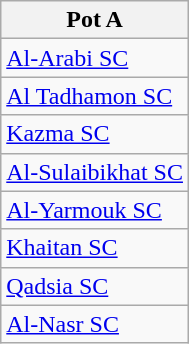<table class="wikitable">
<tr>
<th>Pot A</th>
</tr>
<tr>
<td><a href='#'>Al-Arabi SC</a></td>
</tr>
<tr>
<td><a href='#'>Al Tadhamon SC</a></td>
</tr>
<tr>
<td><a href='#'>Kazma SC</a></td>
</tr>
<tr>
<td><a href='#'>Al-Sulaibikhat SC</a></td>
</tr>
<tr>
<td><a href='#'>Al-Yarmouk SC</a></td>
</tr>
<tr>
<td><a href='#'>Khaitan SC</a></td>
</tr>
<tr>
<td><a href='#'>Qadsia SC</a></td>
</tr>
<tr>
<td><a href='#'>Al-Nasr SC</a></td>
</tr>
</table>
